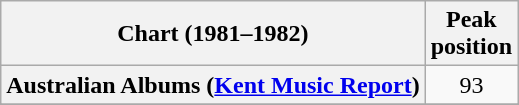<table class="wikitable sortable plainrowheaders" style="text-align:center">
<tr>
<th scope="col">Chart (1981–1982)</th>
<th scope="col">Peak<br>position</th>
</tr>
<tr>
<th scope="row">Australian Albums (<a href='#'>Kent Music Report</a>)</th>
<td align="center">93</td>
</tr>
<tr>
</tr>
<tr>
</tr>
<tr>
</tr>
</table>
